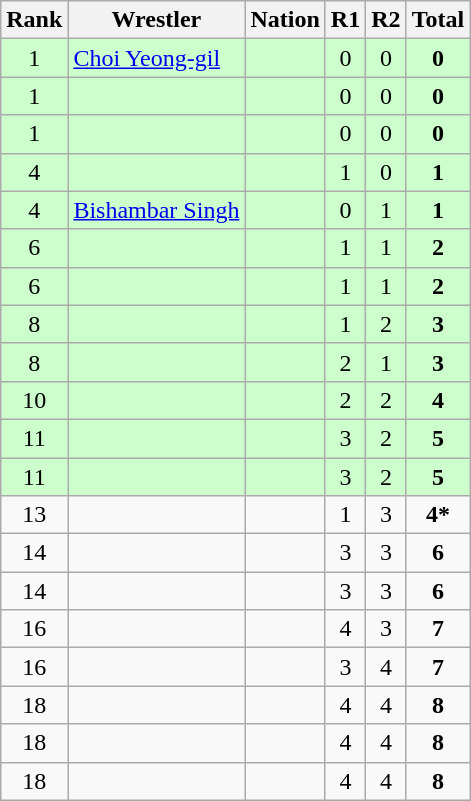<table class="wikitable sortable" style="text-align:center;">
<tr>
<th>Rank</th>
<th>Wrestler</th>
<th>Nation</th>
<th>R1</th>
<th>R2</th>
<th>Total</th>
</tr>
<tr style="background:#cfc;">
<td>1</td>
<td align=left><a href='#'>Choi Yeong-gil</a></td>
<td align=left></td>
<td>0</td>
<td>0</td>
<td><strong>0</strong></td>
</tr>
<tr style="background:#cfc;">
<td>1</td>
<td align=left></td>
<td align=left></td>
<td>0</td>
<td>0</td>
<td><strong>0</strong></td>
</tr>
<tr style="background:#cfc;">
<td>1</td>
<td align=left></td>
<td align=left></td>
<td>0</td>
<td>0</td>
<td><strong>0</strong></td>
</tr>
<tr style="background:#cfc;">
<td>4</td>
<td align=left></td>
<td align=left></td>
<td>1</td>
<td>0</td>
<td><strong>1</strong></td>
</tr>
<tr style="background:#cfc;">
<td>4</td>
<td align=left><a href='#'>Bishambar Singh</a></td>
<td align=left></td>
<td>0</td>
<td>1</td>
<td><strong>1</strong></td>
</tr>
<tr style="background:#cfc;">
<td>6</td>
<td align=left></td>
<td align=left></td>
<td>1</td>
<td>1</td>
<td><strong>2</strong></td>
</tr>
<tr style="background:#cfc;">
<td>6</td>
<td align=left></td>
<td align=left></td>
<td>1</td>
<td>1</td>
<td><strong>2</strong></td>
</tr>
<tr style="background:#cfc;">
<td>8</td>
<td align=left></td>
<td align=left></td>
<td>1</td>
<td>2</td>
<td><strong>3</strong></td>
</tr>
<tr style="background:#cfc;">
<td>8</td>
<td align=left></td>
<td align=left></td>
<td>2</td>
<td>1</td>
<td><strong>3</strong></td>
</tr>
<tr style="background:#cfc;">
<td>10</td>
<td align=left></td>
<td align=left></td>
<td>2</td>
<td>2</td>
<td><strong>4</strong></td>
</tr>
<tr style="background:#cfc;">
<td>11</td>
<td align=left></td>
<td align=left></td>
<td>3</td>
<td>2</td>
<td><strong>5</strong></td>
</tr>
<tr style="background:#cfc;">
<td>11</td>
<td align=left></td>
<td align=left></td>
<td>3</td>
<td>2</td>
<td><strong>5</strong></td>
</tr>
<tr>
<td>13</td>
<td align=left></td>
<td align=left></td>
<td>1</td>
<td>3</td>
<td><strong>4*</strong></td>
</tr>
<tr>
<td>14</td>
<td align=left></td>
<td align=left></td>
<td>3</td>
<td>3</td>
<td><strong>6</strong></td>
</tr>
<tr>
<td>14</td>
<td align=left></td>
<td align=left></td>
<td>3</td>
<td>3</td>
<td><strong>6</strong></td>
</tr>
<tr>
<td>16</td>
<td align=left></td>
<td align=left></td>
<td>4</td>
<td>3</td>
<td><strong>7</strong></td>
</tr>
<tr>
<td>16</td>
<td align=left></td>
<td align=left></td>
<td>3</td>
<td>4</td>
<td><strong>7</strong></td>
</tr>
<tr>
<td>18</td>
<td align=left></td>
<td align=left></td>
<td>4</td>
<td>4</td>
<td><strong>8</strong></td>
</tr>
<tr>
<td>18</td>
<td align=left></td>
<td align=left></td>
<td>4</td>
<td>4</td>
<td><strong>8</strong></td>
</tr>
<tr>
<td>18</td>
<td align=left></td>
<td align=left></td>
<td>4</td>
<td>4</td>
<td><strong>8</strong></td>
</tr>
</table>
